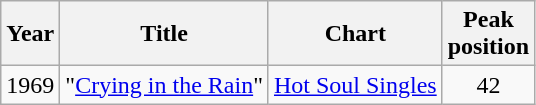<table class="wikitable">
<tr>
<th align="left">Year</th>
<th align="left">Title</th>
<th align="left">Chart</th>
<th align="left">Peak<br>position</th>
</tr>
<tr>
<td rowspan="1">1969</td>
<td rowspan="2">"<a href='#'>Crying in the Rain</a>"</td>
<td align="left"><a href='#'>Hot Soul Singles</a></td>
<td align="center">42</td>
</tr>
</table>
